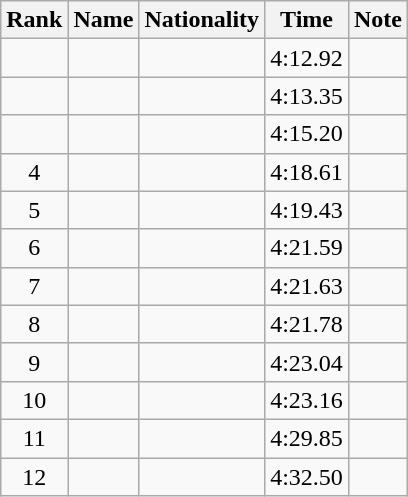<table class="wikitable sortable" style="text-align:center">
<tr>
<th>Rank</th>
<th>Name</th>
<th>Nationality</th>
<th>Time</th>
<th>Note</th>
</tr>
<tr>
<td></td>
<td align=left></td>
<td align=left></td>
<td>4:12.92</td>
<td></td>
</tr>
<tr>
<td></td>
<td align=left></td>
<td align=left></td>
<td>4:13.35</td>
<td></td>
</tr>
<tr>
<td></td>
<td align=left></td>
<td align=left></td>
<td>4:15.20</td>
<td></td>
</tr>
<tr>
<td>4</td>
<td align=left></td>
<td align=left></td>
<td>4:18.61</td>
<td></td>
</tr>
<tr>
<td>5</td>
<td align=left></td>
<td align=left></td>
<td>4:19.43</td>
<td></td>
</tr>
<tr>
<td>6</td>
<td align=left></td>
<td align=left></td>
<td>4:21.59</td>
<td></td>
</tr>
<tr>
<td>7</td>
<td align=left></td>
<td align=left></td>
<td>4:21.63</td>
<td></td>
</tr>
<tr>
<td>8</td>
<td align=left></td>
<td align=left></td>
<td>4:21.78</td>
<td></td>
</tr>
<tr>
<td>9</td>
<td align=left></td>
<td align=left></td>
<td>4:23.04</td>
<td></td>
</tr>
<tr>
<td>10</td>
<td align=left></td>
<td align=left></td>
<td>4:23.16</td>
<td></td>
</tr>
<tr>
<td>11</td>
<td align=left></td>
<td align=left></td>
<td>4:29.85</td>
<td></td>
</tr>
<tr>
<td>12</td>
<td align=left></td>
<td align=left></td>
<td>4:32.50</td>
<td></td>
</tr>
</table>
